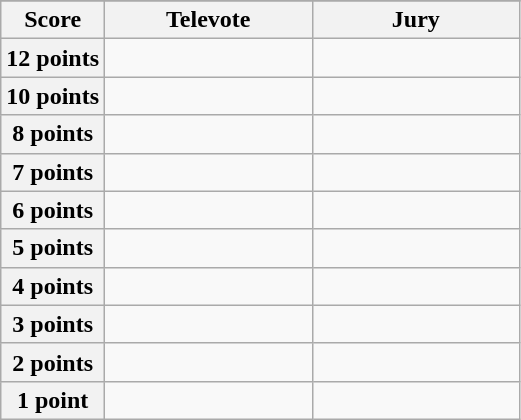<table class="wikitable">
<tr>
</tr>
<tr>
<th scope="col" width="20%">Score</th>
<th scope="col" width="40%">Televote</th>
<th scope="col" width="40%">Jury</th>
</tr>
<tr>
<th scope="row">12 points</th>
<td></td>
<td></td>
</tr>
<tr>
<th scope="row">10 points</th>
<td></td>
<td></td>
</tr>
<tr>
<th scope="row">8 points</th>
<td></td>
<td></td>
</tr>
<tr>
<th scope="row">7 points</th>
<td></td>
<td></td>
</tr>
<tr>
<th scope="row">6 points</th>
<td></td>
<td></td>
</tr>
<tr>
<th scope="row">5 points</th>
<td></td>
<td></td>
</tr>
<tr>
<th scope="row">4 points</th>
<td></td>
<td></td>
</tr>
<tr>
<th scope="row">3 points</th>
<td></td>
<td></td>
</tr>
<tr>
<th scope="row">2 points</th>
<td></td>
<td></td>
</tr>
<tr>
<th scope="row">1 point</th>
<td></td>
<td></td>
</tr>
</table>
